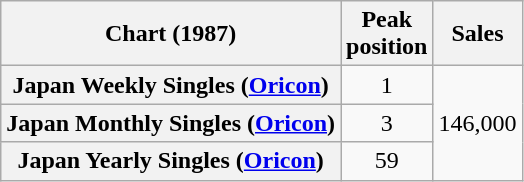<table class="wikitable sortable plainrowheaders" style="text-align:center;">
<tr>
<th scope="col">Chart (1987)</th>
<th scope="col">Peak<br>position</th>
<th scope="col">Sales</th>
</tr>
<tr>
<th scope="row">Japan Weekly Singles (<a href='#'>Oricon</a>)</th>
<td style="text-align:center;">1</td>
<td rowspan="3" style="text-align:left;">146,000</td>
</tr>
<tr>
<th scope="row">Japan Monthly Singles (<a href='#'>Oricon</a>)</th>
<td style="text-align:center;">3</td>
</tr>
<tr>
<th scope="row">Japan Yearly Singles (<a href='#'>Oricon</a>)</th>
<td style="text-align:center;">59</td>
</tr>
</table>
